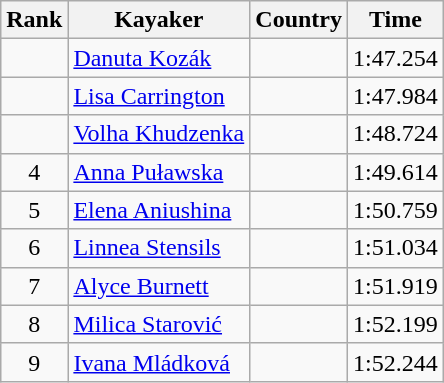<table class="wikitable" style="text-align:center">
<tr>
<th>Rank</th>
<th>Kayaker</th>
<th>Country</th>
<th>Time</th>
</tr>
<tr>
<td></td>
<td align="left"><a href='#'>Danuta Kozák</a></td>
<td align="left"></td>
<td>1:47.254</td>
</tr>
<tr>
<td></td>
<td align="left"><a href='#'>Lisa Carrington</a></td>
<td align="left"></td>
<td>1:47.984</td>
</tr>
<tr>
<td></td>
<td align="left"><a href='#'>Volha Khudzenka</a></td>
<td align="left"></td>
<td>1:48.724</td>
</tr>
<tr>
<td>4</td>
<td align="left"><a href='#'>Anna Puławska</a></td>
<td align="left"></td>
<td>1:49.614</td>
</tr>
<tr>
<td>5</td>
<td align="left"><a href='#'>Elena Aniushina</a></td>
<td align="left"></td>
<td>1:50.759</td>
</tr>
<tr>
<td>6</td>
<td align="left"><a href='#'>Linnea Stensils</a></td>
<td align="left"></td>
<td>1:51.034</td>
</tr>
<tr>
<td>7</td>
<td align="left"><a href='#'>Alyce Burnett</a></td>
<td align="left"></td>
<td>1:51.919</td>
</tr>
<tr>
<td>8</td>
<td align="left"><a href='#'>Milica Starović</a></td>
<td align="left"></td>
<td>1:52.199</td>
</tr>
<tr>
<td>9</td>
<td align="left"><a href='#'>Ivana Mládková</a></td>
<td align="left"></td>
<td>1:52.244</td>
</tr>
</table>
